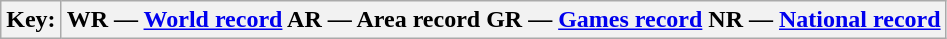<table class=wikitable>
<tr>
<th>Key:</th>
<th>WR — <a href='#'>World record</a>  AR — Area record  GR — <a href='#'>Games record</a>  NR — <a href='#'>National record</a></th>
</tr>
</table>
